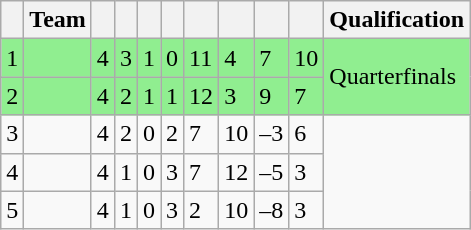<table class="wikitable">
<tr>
<th></th>
<th>Team</th>
<th></th>
<th></th>
<th></th>
<th></th>
<th></th>
<th></th>
<th></th>
<th></th>
<th>Qualification</th>
</tr>
<tr bgcolor=lightgreen>
<td>1</td>
<td></td>
<td>4</td>
<td>3</td>
<td>1</td>
<td>0</td>
<td>11</td>
<td>4</td>
<td>7</td>
<td>10</td>
<td rowspan=2>Quarterfinals</td>
</tr>
<tr bgcolor=lightgreen>
<td>2</td>
<td></td>
<td>4</td>
<td>2</td>
<td>1</td>
<td>1</td>
<td>12</td>
<td>3</td>
<td>9</td>
<td>7</td>
</tr>
<tr>
<td>3</td>
<td></td>
<td>4</td>
<td>2</td>
<td>0</td>
<td>2</td>
<td>7</td>
<td>10</td>
<td>–3</td>
<td>6</td>
</tr>
<tr>
<td>4</td>
<td></td>
<td>4</td>
<td>1</td>
<td>0</td>
<td>3</td>
<td>7</td>
<td>12</td>
<td>–5</td>
<td>3</td>
</tr>
<tr>
<td>5</td>
<td></td>
<td>4</td>
<td>1</td>
<td>0</td>
<td>3</td>
<td>2</td>
<td>10</td>
<td>–8</td>
<td>3</td>
</tr>
</table>
